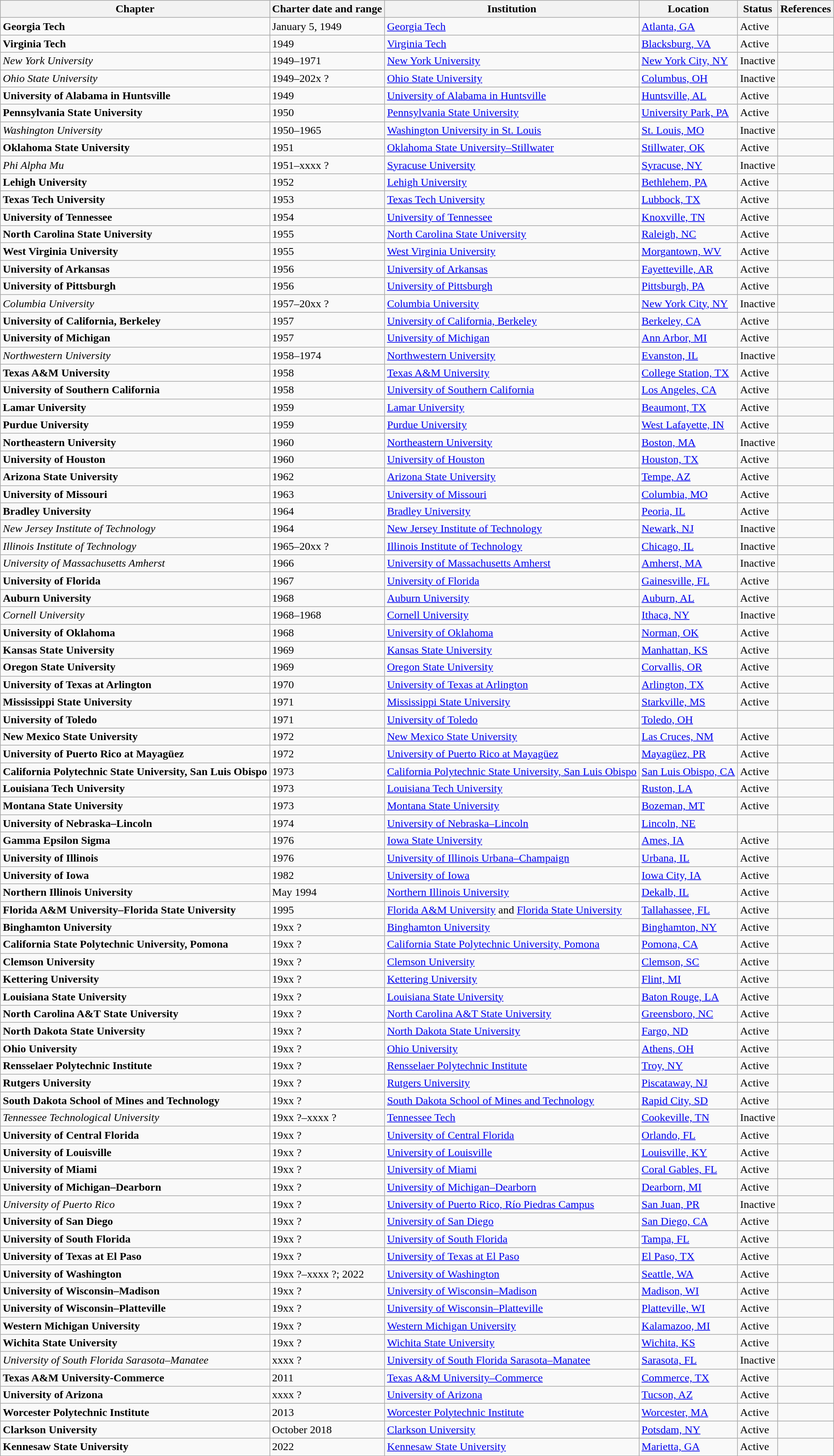<table class="wikitable sortable">
<tr>
<th>Chapter</th>
<th>Charter date and range</th>
<th>Institution</th>
<th>Location</th>
<th>Status</th>
<th>References</th>
</tr>
<tr>
<td><strong>Georgia Tech</strong></td>
<td>January 5, 1949</td>
<td><a href='#'>Georgia Tech</a></td>
<td><a href='#'>Atlanta, GA</a></td>
<td>Active</td>
<td></td>
</tr>
<tr>
<td><strong>Virginia Tech</strong></td>
<td>1949</td>
<td><a href='#'>Virginia Tech</a></td>
<td><a href='#'>Blacksburg, VA</a></td>
<td>Active</td>
<td></td>
</tr>
<tr>
<td><em>New York University</em></td>
<td>1949–1971</td>
<td><a href='#'>New York University</a></td>
<td><a href='#'>New York City, NY</a></td>
<td>Inactive</td>
<td></td>
</tr>
<tr>
<td><em>Ohio State University</em></td>
<td>1949–202x ?</td>
<td><a href='#'>Ohio State University</a></td>
<td><a href='#'>Columbus, OH</a></td>
<td>Inactive</td>
<td></td>
</tr>
<tr>
<td><strong>University of Alabama in Huntsville</strong></td>
<td>1949</td>
<td><a href='#'>University of Alabama in Huntsville</a></td>
<td><a href='#'>Huntsville, AL</a></td>
<td>Active</td>
<td></td>
</tr>
<tr>
<td><strong>Pennsylvania State University</strong></td>
<td>1950</td>
<td><a href='#'>Pennsylvania State University</a></td>
<td><a href='#'>University Park, PA</a></td>
<td>Active</td>
<td></td>
</tr>
<tr>
<td><em>Washington University</em></td>
<td>1950–1965</td>
<td><a href='#'>Washington University in St. Louis</a></td>
<td><a href='#'>St. Louis, MO</a></td>
<td>Inactive</td>
<td></td>
</tr>
<tr>
<td><strong>Oklahoma State University</strong></td>
<td>1951</td>
<td><a href='#'>Oklahoma State University–Stillwater</a></td>
<td><a href='#'>Stillwater, OK</a></td>
<td>Active</td>
<td></td>
</tr>
<tr>
<td><em>Phi Alpha Mu</em></td>
<td>1951–xxxx ?</td>
<td><a href='#'>Syracuse University</a></td>
<td><a href='#'>Syracuse, NY</a></td>
<td>Inactive</td>
<td></td>
</tr>
<tr>
<td><strong>Lehigh University</strong></td>
<td>1952</td>
<td><a href='#'>Lehigh University</a></td>
<td><a href='#'>Bethlehem, PA</a></td>
<td>Active</td>
<td></td>
</tr>
<tr>
<td><strong>Texas Tech University</strong></td>
<td>1953</td>
<td><a href='#'>Texas Tech University</a></td>
<td><a href='#'>Lubbock, TX</a></td>
<td>Active</td>
<td></td>
</tr>
<tr>
<td><strong>University of Tennessee</strong></td>
<td>1954</td>
<td><a href='#'>University of Tennessee</a></td>
<td><a href='#'>Knoxville, TN</a></td>
<td>Active</td>
<td></td>
</tr>
<tr>
<td><strong>North Carolina State University</strong></td>
<td>1955</td>
<td><a href='#'>North Carolina State University</a></td>
<td><a href='#'>Raleigh, NC</a></td>
<td>Active</td>
<td></td>
</tr>
<tr>
<td><strong>West Virginia University</strong></td>
<td>1955</td>
<td><a href='#'>West Virginia University</a></td>
<td><a href='#'>Morgantown, WV</a></td>
<td>Active</td>
<td></td>
</tr>
<tr>
<td><strong>University of Arkansas</strong></td>
<td>1956</td>
<td><a href='#'>University of Arkansas</a></td>
<td><a href='#'>Fayetteville, AR</a></td>
<td>Active</td>
<td></td>
</tr>
<tr>
<td><strong>University of Pittsburgh</strong></td>
<td>1956</td>
<td><a href='#'>University of Pittsburgh</a></td>
<td><a href='#'>Pittsburgh, PA</a></td>
<td>Active</td>
<td></td>
</tr>
<tr>
<td><em>Columbia University</em></td>
<td>1957–20xx ?</td>
<td><a href='#'>Columbia University</a></td>
<td><a href='#'>New York City, NY</a></td>
<td>Inactive</td>
<td></td>
</tr>
<tr>
<td><strong>University of California, Berkeley</strong></td>
<td>1957</td>
<td><a href='#'>University of California, Berkeley</a></td>
<td><a href='#'>Berkeley, CA</a></td>
<td>Active</td>
<td></td>
</tr>
<tr>
<td><strong>University of Michigan</strong></td>
<td>1957</td>
<td><a href='#'>University of Michigan</a></td>
<td><a href='#'>Ann Arbor, MI</a></td>
<td>Active</td>
<td></td>
</tr>
<tr>
<td><em>Northwestern University</em></td>
<td>1958–1974</td>
<td><a href='#'>Northwestern University</a></td>
<td><a href='#'>Evanston, IL</a></td>
<td>Inactive</td>
<td></td>
</tr>
<tr>
<td><strong>Texas A&M University</strong></td>
<td>1958</td>
<td><a href='#'>Texas A&M University</a></td>
<td><a href='#'>College Station, TX</a></td>
<td>Active</td>
<td></td>
</tr>
<tr>
<td><strong>University of Southern California</strong></td>
<td>1958</td>
<td><a href='#'>University of Southern California</a></td>
<td><a href='#'>Los Angeles, CA</a></td>
<td>Active</td>
<td></td>
</tr>
<tr>
<td><strong>Lamar University</strong></td>
<td>1959</td>
<td><a href='#'>Lamar University</a></td>
<td><a href='#'>Beaumont, TX</a></td>
<td>Active</td>
<td></td>
</tr>
<tr>
<td><strong>Purdue University</strong></td>
<td>1959</td>
<td><a href='#'>Purdue University</a></td>
<td><a href='#'>West Lafayette, IN</a></td>
<td>Active</td>
<td></td>
</tr>
<tr>
<td><strong>Northeastern University</strong></td>
<td>1960</td>
<td><a href='#'>Northeastern University</a></td>
<td><a href='#'>Boston, MA</a></td>
<td>Inactive</td>
<td></td>
</tr>
<tr>
<td><strong>University of Houston</strong></td>
<td>1960</td>
<td><a href='#'>University of Houston</a></td>
<td><a href='#'>Houston, TX</a></td>
<td>Active</td>
<td></td>
</tr>
<tr>
<td><strong>Arizona State University</strong></td>
<td>1962</td>
<td><a href='#'>Arizona State University</a></td>
<td><a href='#'>Tempe, AZ</a></td>
<td>Active</td>
<td></td>
</tr>
<tr>
<td><strong>University of Missouri</strong></td>
<td>1963</td>
<td><a href='#'>University of Missouri</a></td>
<td><a href='#'>Columbia, MO</a></td>
<td>Active</td>
<td></td>
</tr>
<tr>
<td><strong>Bradley University</strong></td>
<td>1964</td>
<td><a href='#'>Bradley University</a></td>
<td><a href='#'>Peoria, IL</a></td>
<td>Active</td>
<td></td>
</tr>
<tr>
<td><em>New Jersey Institute of Technology</em></td>
<td>1964</td>
<td><a href='#'>New Jersey Institute of Technology</a></td>
<td><a href='#'>Newark, NJ</a></td>
<td>Inactive</td>
<td></td>
</tr>
<tr>
<td><em>Illinois Institute of Technology</em></td>
<td>1965–20xx ?</td>
<td><a href='#'>Illinois Institute of Technology</a></td>
<td><a href='#'>Chicago, IL</a></td>
<td>Inactive</td>
<td></td>
</tr>
<tr>
<td><em>University of Massachusetts Amherst</em></td>
<td>1966</td>
<td><a href='#'>University of Massachusetts Amherst</a></td>
<td><a href='#'>Amherst, MA</a></td>
<td>Inactive</td>
<td></td>
</tr>
<tr>
<td><strong>University of Florida</strong></td>
<td>1967</td>
<td><a href='#'>University of Florida</a></td>
<td><a href='#'>Gainesville, FL</a></td>
<td>Active</td>
<td></td>
</tr>
<tr>
<td><strong>Auburn University</strong></td>
<td>1968</td>
<td><a href='#'>Auburn University</a></td>
<td><a href='#'>Auburn, AL</a></td>
<td>Active</td>
<td></td>
</tr>
<tr>
<td><em>Cornell University</em></td>
<td>1968–1968</td>
<td><a href='#'>Cornell University</a></td>
<td><a href='#'>Ithaca, NY</a></td>
<td>Inactive</td>
<td></td>
</tr>
<tr>
<td><strong>University of Oklahoma</strong></td>
<td>1968</td>
<td><a href='#'>University of Oklahoma</a></td>
<td><a href='#'>Norman, OK</a></td>
<td>Active</td>
<td></td>
</tr>
<tr>
<td><strong>Kansas State University</strong></td>
<td>1969</td>
<td><a href='#'>Kansas State University</a></td>
<td><a href='#'>Manhattan, KS</a></td>
<td>Active</td>
<td></td>
</tr>
<tr>
<td><strong>Oregon State University</strong></td>
<td>1969</td>
<td><a href='#'>Oregon State University</a></td>
<td><a href='#'>Corvallis, OR</a></td>
<td>Active</td>
<td></td>
</tr>
<tr>
<td><strong>University of Texas at Arlington</strong></td>
<td>1970</td>
<td><a href='#'>University of Texas at Arlington</a></td>
<td><a href='#'>Arlington, TX</a></td>
<td>Active</td>
<td></td>
</tr>
<tr>
<td><strong>Mississippi State University</strong></td>
<td>1971</td>
<td><a href='#'>Mississippi State University</a></td>
<td><a href='#'>Starkville, MS</a></td>
<td>Active</td>
<td></td>
</tr>
<tr>
<td><strong>University of Toledo</strong></td>
<td>1971</td>
<td><a href='#'>University of Toledo</a></td>
<td><a href='#'>Toledo, OH</a></td>
<td></td>
<td></td>
</tr>
<tr>
<td><strong>New Mexico State University</strong></td>
<td>1972</td>
<td><a href='#'>New Mexico State University</a></td>
<td><a href='#'>Las Cruces, NM</a></td>
<td>Active</td>
<td></td>
</tr>
<tr>
<td><strong>University of Puerto Rico at Mayagüez</strong></td>
<td>1972</td>
<td><a href='#'>University of Puerto Rico at Mayagüez</a></td>
<td><a href='#'>Mayagüez, PR</a></td>
<td>Active</td>
<td></td>
</tr>
<tr>
<td><strong>California Polytechnic State University, San Luis Obispo</strong></td>
<td>1973</td>
<td><a href='#'>California Polytechnic State University, San Luis Obispo</a></td>
<td><a href='#'>San Luis Obispo, CA</a></td>
<td>Active</td>
<td></td>
</tr>
<tr>
<td><strong>Louisiana Tech University</strong></td>
<td>1973</td>
<td><a href='#'>Louisiana Tech University</a></td>
<td><a href='#'>Ruston, LA</a></td>
<td>Active</td>
<td></td>
</tr>
<tr>
<td><strong>Montana State University</strong></td>
<td>1973</td>
<td><a href='#'>Montana State University</a></td>
<td><a href='#'>Bozeman, MT</a></td>
<td>Active</td>
<td></td>
</tr>
<tr>
<td><strong>University of Nebraska–Lincoln</strong></td>
<td>1974</td>
<td><a href='#'>University of Nebraska–Lincoln</a></td>
<td><a href='#'>Lincoln, NE</a></td>
<td></td>
<td></td>
</tr>
<tr>
<td><strong>Gamma Epsilon Sigma</strong></td>
<td>1976</td>
<td><a href='#'>Iowa State University</a></td>
<td><a href='#'>Ames, IA</a></td>
<td>Active</td>
<td></td>
</tr>
<tr>
<td><strong>University of Illinois</strong></td>
<td>1976</td>
<td><a href='#'>University of Illinois Urbana–Champaign</a></td>
<td><a href='#'>Urbana, IL</a></td>
<td>Active</td>
<td></td>
</tr>
<tr>
<td><strong>University of Iowa</strong></td>
<td>1982</td>
<td><a href='#'>University of Iowa</a></td>
<td><a href='#'>Iowa City, IA</a></td>
<td>Active</td>
<td></td>
</tr>
<tr>
<td><strong>Northern Illinois University</strong></td>
<td>May 1994</td>
<td><a href='#'>Northern Illinois University</a></td>
<td><a href='#'>Dekalb, IL</a></td>
<td>Active</td>
<td></td>
</tr>
<tr>
<td><strong>Florida A&M University–Florida State University</strong></td>
<td>1995</td>
<td><a href='#'>Florida A&M University</a> and <a href='#'>Florida State University</a></td>
<td><a href='#'>Tallahassee, FL</a></td>
<td>Active</td>
<td></td>
</tr>
<tr>
<td><strong>Binghamton University</strong></td>
<td>19xx ?</td>
<td><a href='#'>Binghamton University</a></td>
<td><a href='#'>Binghamton, NY</a></td>
<td>Active</td>
<td></td>
</tr>
<tr>
<td><strong>California State Polytechnic University, Pomona</strong></td>
<td>19xx ?</td>
<td><a href='#'>California State Polytechnic University, Pomona</a></td>
<td><a href='#'>Pomona, CA</a></td>
<td>Active</td>
<td></td>
</tr>
<tr>
<td><strong>Clemson University</strong></td>
<td>19xx ?</td>
<td><a href='#'>Clemson University</a></td>
<td><a href='#'>Clemson, SC</a></td>
<td>Active</td>
<td></td>
</tr>
<tr>
<td><strong>Kettering University</strong></td>
<td>19xx ?</td>
<td><a href='#'>Kettering University</a></td>
<td><a href='#'>Flint, MI</a></td>
<td>Active</td>
<td></td>
</tr>
<tr>
<td><strong>Louisiana State University</strong></td>
<td>19xx ?</td>
<td><a href='#'>Louisiana State University</a></td>
<td><a href='#'>Baton Rouge, LA</a></td>
<td>Active</td>
<td></td>
</tr>
<tr>
<td><strong>North Carolina A&T State University</strong></td>
<td>19xx ?</td>
<td><a href='#'>North Carolina A&T State University</a></td>
<td><a href='#'>Greensboro, NC</a></td>
<td>Active</td>
<td></td>
</tr>
<tr>
<td><strong>North Dakota State University</strong></td>
<td>19xx ?</td>
<td><a href='#'>North Dakota State University</a></td>
<td><a href='#'>Fargo, ND</a></td>
<td>Active</td>
<td></td>
</tr>
<tr>
<td><strong>Ohio University</strong></td>
<td>19xx ?</td>
<td><a href='#'>Ohio University</a></td>
<td><a href='#'>Athens, OH</a></td>
<td>Active</td>
<td></td>
</tr>
<tr>
<td><strong>Rensselaer Polytechnic Institute</strong></td>
<td>19xx ?</td>
<td><a href='#'>Rensselaer Polytechnic Institute</a></td>
<td><a href='#'>Troy, NY</a></td>
<td>Active</td>
<td></td>
</tr>
<tr>
<td><strong>Rutgers University</strong></td>
<td>19xx ?</td>
<td><a href='#'>Rutgers University</a></td>
<td><a href='#'>Piscataway, NJ</a></td>
<td>Active</td>
<td></td>
</tr>
<tr>
<td><strong>South Dakota School of Mines and Technology</strong></td>
<td>19xx ?</td>
<td><a href='#'>South Dakota School of Mines and Technology</a></td>
<td><a href='#'>Rapid City, SD</a></td>
<td>Active</td>
<td></td>
</tr>
<tr>
<td><em>Tennessee Technological University</em></td>
<td>19xx ?–xxxx ?</td>
<td><a href='#'>Tennessee Tech</a></td>
<td><a href='#'>Cookeville, TN</a></td>
<td>Inactive</td>
<td></td>
</tr>
<tr>
<td><strong>University of Central Florida</strong></td>
<td>19xx ?</td>
<td><a href='#'>University of Central Florida</a></td>
<td><a href='#'>Orlando, FL</a></td>
<td>Active</td>
<td></td>
</tr>
<tr>
<td><strong>University of Louisville</strong></td>
<td>19xx ?</td>
<td><a href='#'>University of Louisville</a></td>
<td><a href='#'>Louisville, KY</a></td>
<td>Active</td>
<td></td>
</tr>
<tr>
<td><strong>University of Miami</strong></td>
<td>19xx ?</td>
<td><a href='#'>University of Miami</a></td>
<td><a href='#'>Coral Gables, FL</a></td>
<td>Active</td>
<td></td>
</tr>
<tr>
<td><strong>University of Michigan–Dearborn</strong></td>
<td>19xx ?</td>
<td><a href='#'>University of Michigan–Dearborn</a></td>
<td><a href='#'>Dearborn, MI</a></td>
<td>Active</td>
<td></td>
</tr>
<tr>
<td><em>University of Puerto Rico</em></td>
<td>19xx ?</td>
<td><a href='#'>University of Puerto Rico, Río Piedras Campus</a></td>
<td><a href='#'>San Juan, PR</a></td>
<td>Inactive</td>
<td></td>
</tr>
<tr>
<td><strong>University of San Diego</strong></td>
<td>19xx ?</td>
<td><a href='#'>University of San Diego</a></td>
<td><a href='#'>San Diego, CA</a></td>
<td>Active</td>
<td></td>
</tr>
<tr>
<td><strong>University of South Florida</strong></td>
<td>19xx ?</td>
<td><a href='#'>University of South Florida</a></td>
<td><a href='#'>Tampa, FL</a></td>
<td>Active</td>
<td></td>
</tr>
<tr>
<td><strong>University of Texas at El Paso</strong></td>
<td>19xx ?</td>
<td><a href='#'>University of Texas at El Paso</a></td>
<td><a href='#'>El Paso, TX</a></td>
<td>Active</td>
<td></td>
</tr>
<tr>
<td><strong>University of Washington</strong></td>
<td>19xx ?–xxxx ?; 2022</td>
<td><a href='#'>University of Washington</a></td>
<td><a href='#'>Seattle, WA</a></td>
<td>Active</td>
<td></td>
</tr>
<tr>
<td><strong>University of Wisconsin–Madison</strong></td>
<td>19xx ?</td>
<td><a href='#'>University of Wisconsin–Madison</a></td>
<td><a href='#'>Madison, WI</a></td>
<td>Active</td>
<td></td>
</tr>
<tr>
<td><strong>University of Wisconsin–Platteville</strong></td>
<td>19xx ?</td>
<td><a href='#'>University of Wisconsin–Platteville</a></td>
<td><a href='#'>Platteville, WI</a></td>
<td>Active</td>
<td></td>
</tr>
<tr>
<td><strong>Western Michigan University</strong></td>
<td>19xx ?</td>
<td><a href='#'>Western Michigan University</a></td>
<td><a href='#'>Kalamazoo, MI</a></td>
<td>Active</td>
<td></td>
</tr>
<tr>
<td><strong>Wichita State University</strong></td>
<td>19xx ?</td>
<td><a href='#'>Wichita State University</a></td>
<td><a href='#'>Wichita, KS</a></td>
<td>Active</td>
<td></td>
</tr>
<tr>
<td><em>University of South Florida Sarasota–Manatee</em></td>
<td>xxxx ?</td>
<td><a href='#'>University of South Florida Sarasota–Manatee</a></td>
<td><a href='#'>Sarasota, FL</a></td>
<td>Inactive</td>
<td></td>
</tr>
<tr>
<td><strong>Texas A&M University-Commerce</strong></td>
<td>2011</td>
<td><a href='#'>Texas A&M University–Commerce</a></td>
<td><a href='#'>Commerce, TX</a></td>
<td>Active</td>
<td></td>
</tr>
<tr>
<td><strong>University of Arizona</strong></td>
<td>xxxx ?</td>
<td><a href='#'>University of Arizona</a></td>
<td><a href='#'>Tucson, AZ</a></td>
<td>Active</td>
<td></td>
</tr>
<tr>
<td><strong>Worcester Polytechnic Institute</strong></td>
<td>2013</td>
<td><a href='#'>Worcester Polytechnic Institute</a></td>
<td><a href='#'>Worcester, MA</a></td>
<td>Active</td>
<td></td>
</tr>
<tr>
<td><strong>Clarkson University</strong></td>
<td>October 2018</td>
<td><a href='#'>Clarkson University</a></td>
<td><a href='#'>Potsdam, NY</a></td>
<td>Active</td>
<td></td>
</tr>
<tr>
<td><strong>Kennesaw State University</strong></td>
<td>2022</td>
<td><a href='#'>Kennesaw State University</a></td>
<td><a href='#'>Marietta, GA</a></td>
<td>Active</td>
<td></td>
</tr>
</table>
